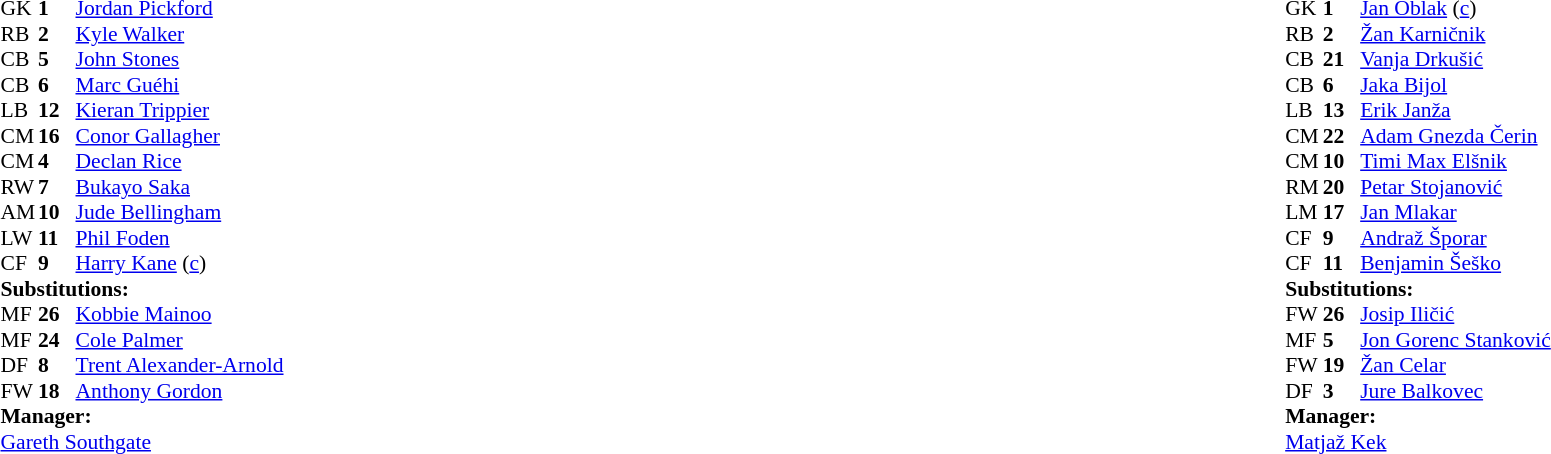<table width="100%">
<tr>
<td valign="top" width="40%"><br><table style="font-size:90%" cellspacing="0" cellpadding="0">
<tr>
<th width=25></th>
<th width=25></th>
</tr>
<tr>
<td>GK</td>
<td><strong>1</strong></td>
<td><a href='#'>Jordan Pickford</a></td>
</tr>
<tr>
<td>RB</td>
<td><strong>2</strong></td>
<td><a href='#'>Kyle Walker</a></td>
</tr>
<tr>
<td>CB</td>
<td><strong>5</strong></td>
<td><a href='#'>John Stones</a></td>
</tr>
<tr>
<td>CB</td>
<td><strong>6</strong></td>
<td><a href='#'>Marc Guéhi</a></td>
<td></td>
</tr>
<tr>
<td>LB</td>
<td><strong>12</strong></td>
<td><a href='#'>Kieran Trippier</a></td>
<td></td>
<td></td>
</tr>
<tr>
<td>CM</td>
<td><strong>16</strong></td>
<td><a href='#'>Conor Gallagher</a></td>
<td></td>
<td></td>
</tr>
<tr>
<td>CM</td>
<td><strong>4</strong></td>
<td><a href='#'>Declan Rice</a></td>
</tr>
<tr>
<td>RW</td>
<td><strong>7</strong></td>
<td><a href='#'>Bukayo Saka</a></td>
<td></td>
<td></td>
</tr>
<tr>
<td>AM</td>
<td><strong>10</strong></td>
<td><a href='#'>Jude Bellingham</a></td>
</tr>
<tr>
<td>LW</td>
<td><strong>11</strong></td>
<td><a href='#'>Phil Foden</a></td>
<td></td>
<td></td>
</tr>
<tr>
<td>CF</td>
<td><strong>9</strong></td>
<td><a href='#'>Harry Kane</a> (<a href='#'>c</a>)</td>
</tr>
<tr>
<td colspan="3"><strong>Substitutions:</strong></td>
</tr>
<tr>
<td>MF</td>
<td><strong>26</strong></td>
<td><a href='#'>Kobbie Mainoo</a></td>
<td></td>
<td></td>
</tr>
<tr>
<td>MF</td>
<td><strong>24</strong></td>
<td><a href='#'>Cole Palmer</a></td>
<td></td>
<td></td>
</tr>
<tr>
<td>DF</td>
<td><strong>8</strong></td>
<td><a href='#'>Trent Alexander-Arnold</a></td>
<td></td>
<td></td>
</tr>
<tr>
<td>FW</td>
<td><strong>18</strong></td>
<td><a href='#'>Anthony Gordon</a></td>
<td></td>
<td></td>
</tr>
<tr>
<td colspan="3"><strong>Manager:</strong></td>
</tr>
<tr>
<td colspan="3"><a href='#'>Gareth Southgate</a></td>
</tr>
</table>
</td>
<td valign="top"></td>
<td valign="top" width="50%"><br><table style="font-size:90%; margin:auto" cellspacing="0" cellpadding="0">
<tr>
<th width="25"></th>
<th width="25"></th>
</tr>
<tr>
<td>GK</td>
<td><strong>1</strong></td>
<td><a href='#'>Jan Oblak</a> (<a href='#'>c</a>)</td>
</tr>
<tr>
<td>RB</td>
<td><strong>2</strong></td>
<td><a href='#'>Žan Karničnik</a></td>
</tr>
<tr>
<td>CB</td>
<td><strong>21</strong></td>
<td><a href='#'>Vanja Drkušić</a></td>
</tr>
<tr>
<td>CB</td>
<td><strong>6</strong></td>
<td><a href='#'>Jaka Bijol</a></td>
<td></td>
</tr>
<tr>
<td>LB</td>
<td><strong>13</strong></td>
<td><a href='#'>Erik Janža</a></td>
<td></td>
<td></td>
</tr>
<tr>
<td>CM</td>
<td><strong>22</strong></td>
<td><a href='#'>Adam Gnezda Čerin</a></td>
</tr>
<tr>
<td>CM</td>
<td><strong>10</strong></td>
<td><a href='#'>Timi Max Elšnik</a></td>
</tr>
<tr>
<td>RM</td>
<td><strong>20</strong></td>
<td><a href='#'>Petar Stojanović</a></td>
</tr>
<tr>
<td>LM</td>
<td><strong>17</strong></td>
<td><a href='#'>Jan Mlakar</a></td>
<td></td>
<td></td>
</tr>
<tr>
<td>CF</td>
<td><strong>9</strong></td>
<td><a href='#'>Andraž Šporar</a></td>
<td></td>
<td></td>
</tr>
<tr>
<td>CF</td>
<td><strong>11</strong></td>
<td><a href='#'>Benjamin Šeško</a></td>
<td></td>
<td></td>
</tr>
<tr>
<td colspan="3"><strong>Substitutions:</strong></td>
</tr>
<tr>
<td>FW</td>
<td><strong>26</strong></td>
<td><a href='#'>Josip Iličić</a></td>
<td></td>
<td></td>
</tr>
<tr>
<td>MF</td>
<td><strong>5</strong></td>
<td><a href='#'>Jon Gorenc Stanković</a></td>
<td></td>
<td></td>
</tr>
<tr>
<td>FW</td>
<td><strong>19</strong></td>
<td><a href='#'>Žan Celar</a></td>
<td></td>
<td></td>
</tr>
<tr>
<td>DF</td>
<td><strong>3</strong></td>
<td><a href='#'>Jure Balkovec</a></td>
<td></td>
<td></td>
</tr>
<tr>
<td colspan="3"><strong>Manager:</strong></td>
</tr>
<tr>
<td colspan="3"><a href='#'>Matjaž Kek</a></td>
</tr>
</table>
</td>
</tr>
</table>
